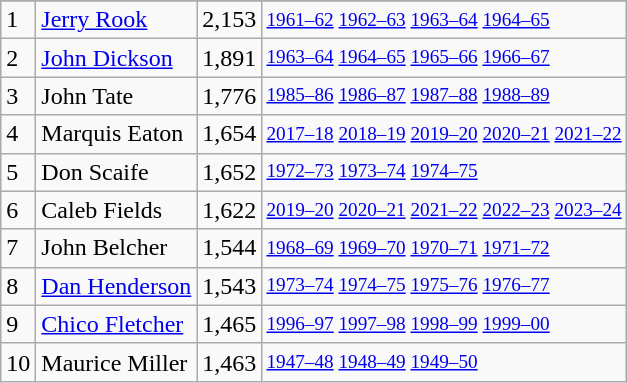<table class="wikitable">
<tr>
</tr>
<tr>
<td>1</td>
<td><a href='#'>Jerry Rook</a></td>
<td>2,153</td>
<td style="font-size:80%;"><a href='#'>1961–62</a> <a href='#'>1962–63</a> <a href='#'>1963–64</a> <a href='#'>1964–65</a></td>
</tr>
<tr>
<td>2</td>
<td><a href='#'>John Dickson</a></td>
<td>1,891</td>
<td style="font-size:80%;"><a href='#'>1963–64</a> <a href='#'>1964–65</a> <a href='#'>1965–66</a> <a href='#'>1966–67</a></td>
</tr>
<tr>
<td>3</td>
<td>John Tate</td>
<td>1,776</td>
<td style="font-size:80%;"><a href='#'>1985–86</a> <a href='#'>1986–87</a> <a href='#'>1987–88</a> <a href='#'>1988–89</a></td>
</tr>
<tr>
<td>4</td>
<td>Marquis Eaton</td>
<td>1,654</td>
<td style="font-size:80%;"><a href='#'>2017–18</a> <a href='#'>2018–19</a> <a href='#'>2019–20</a> <a href='#'>2020–21</a> <a href='#'>2021–22</a></td>
</tr>
<tr>
<td>5</td>
<td>Don Scaife</td>
<td>1,652</td>
<td style="font-size:80%;"><a href='#'>1972–73</a> <a href='#'>1973–74</a> <a href='#'>1974–75</a></td>
</tr>
<tr>
<td>6</td>
<td>Caleb Fields</td>
<td>1,622</td>
<td style="font-size:80%;"><a href='#'>2019–20</a> <a href='#'>2020–21</a> <a href='#'>2021–22</a> <a href='#'>2022–23</a> <a href='#'>2023–24</a></td>
</tr>
<tr>
<td>7</td>
<td>John Belcher</td>
<td>1,544</td>
<td style="font-size:80%;"><a href='#'>1968–69</a> <a href='#'>1969–70</a> <a href='#'>1970–71</a> <a href='#'>1971–72</a></td>
</tr>
<tr>
<td>8</td>
<td><a href='#'>Dan Henderson</a></td>
<td>1,543</td>
<td style="font-size:80%;"><a href='#'>1973–74</a> <a href='#'>1974–75</a> <a href='#'>1975–76</a> <a href='#'>1976–77</a></td>
</tr>
<tr>
<td>9</td>
<td><a href='#'>Chico Fletcher</a></td>
<td>1,465</td>
<td style="font-size:80%;"><a href='#'>1996–97</a> <a href='#'>1997–98</a> <a href='#'>1998–99</a> <a href='#'>1999–00</a></td>
</tr>
<tr>
<td>10</td>
<td>Maurice Miller</td>
<td>1,463</td>
<td style="font-size:80%;"><a href='#'>1947–48</a> <a href='#'>1948–49</a> <a href='#'>1949–50</a></td>
</tr>
</table>
